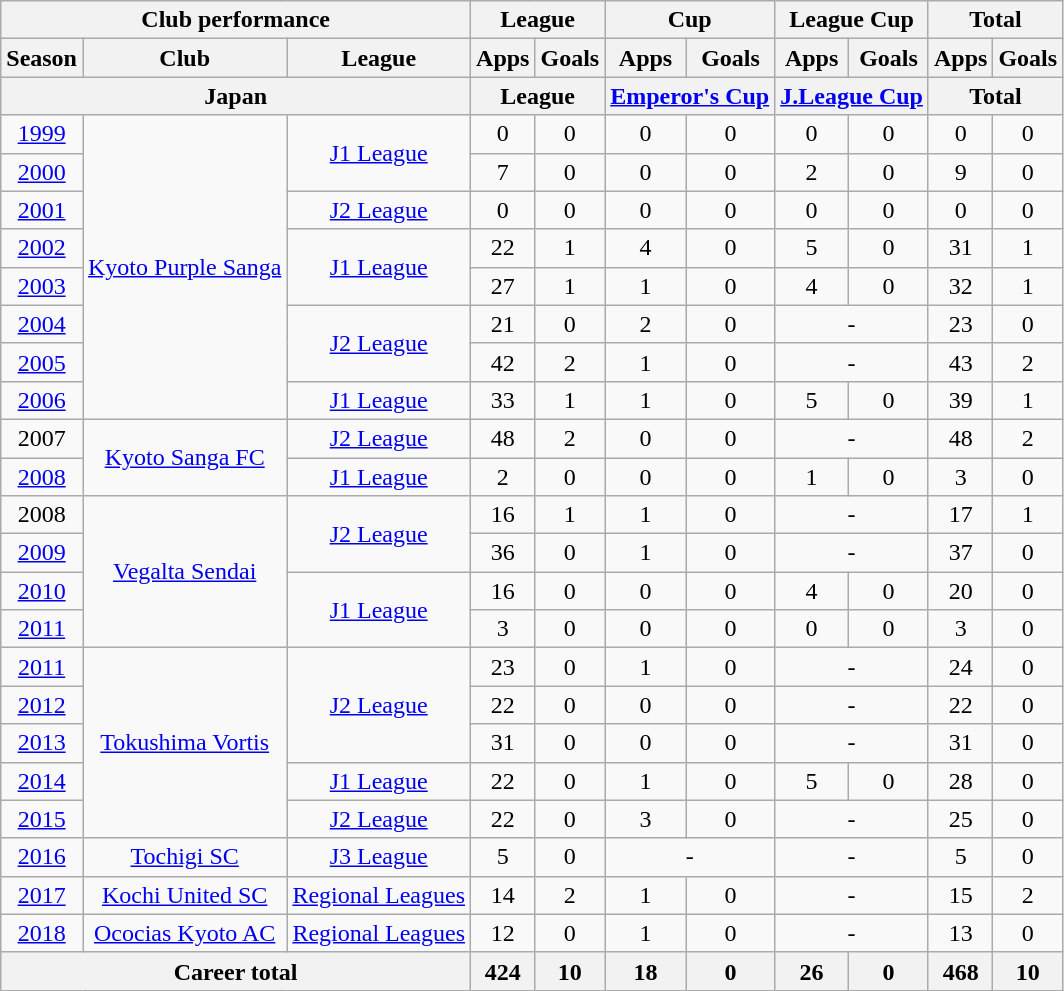<table class="wikitable" style="text-align:center">
<tr>
<th colspan=3>Club performance</th>
<th colspan=2>League</th>
<th colspan=2>Cup</th>
<th colspan=2>League Cup</th>
<th colspan=2>Total</th>
</tr>
<tr>
<th>Season</th>
<th>Club</th>
<th>League</th>
<th>Apps</th>
<th>Goals</th>
<th>Apps</th>
<th>Goals</th>
<th>Apps</th>
<th>Goals</th>
<th>Apps</th>
<th>Goals</th>
</tr>
<tr>
<th colspan=3>Japan</th>
<th colspan=2>League</th>
<th colspan=2><a href='#'>Emperor's Cup</a></th>
<th colspan=2><a href='#'>J.League Cup</a></th>
<th colspan=2>Total</th>
</tr>
<tr>
<td><a href='#'>1999</a></td>
<td rowspan="8"><a href='#'>Kyoto Purple Sanga</a></td>
<td rowspan="2"><a href='#'>J1 League</a></td>
<td>0</td>
<td>0</td>
<td>0</td>
<td>0</td>
<td>0</td>
<td>0</td>
<td>0</td>
<td>0</td>
</tr>
<tr>
<td><a href='#'>2000</a></td>
<td>7</td>
<td>0</td>
<td>0</td>
<td>0</td>
<td>2</td>
<td>0</td>
<td>9</td>
<td>0</td>
</tr>
<tr>
<td><a href='#'>2001</a></td>
<td><a href='#'>J2 League</a></td>
<td>0</td>
<td>0</td>
<td>0</td>
<td>0</td>
<td>0</td>
<td>0</td>
<td>0</td>
<td>0</td>
</tr>
<tr>
<td><a href='#'>2002</a></td>
<td rowspan="2"><a href='#'>J1 League</a></td>
<td>22</td>
<td>1</td>
<td>4</td>
<td>0</td>
<td>5</td>
<td>0</td>
<td>31</td>
<td>1</td>
</tr>
<tr>
<td><a href='#'>2003</a></td>
<td>27</td>
<td>1</td>
<td>1</td>
<td>0</td>
<td>4</td>
<td>0</td>
<td>32</td>
<td>1</td>
</tr>
<tr>
<td><a href='#'>2004</a></td>
<td rowspan="2"><a href='#'>J2 League</a></td>
<td>21</td>
<td>0</td>
<td>2</td>
<td>0</td>
<td colspan="2">-</td>
<td>23</td>
<td>0</td>
</tr>
<tr>
<td><a href='#'>2005</a></td>
<td>42</td>
<td>2</td>
<td>1</td>
<td>0</td>
<td colspan="2">-</td>
<td>43</td>
<td>2</td>
</tr>
<tr>
<td><a href='#'>2006</a></td>
<td><a href='#'>J1 League</a></td>
<td>33</td>
<td>1</td>
<td>1</td>
<td>0</td>
<td>5</td>
<td>0</td>
<td>39</td>
<td>1</td>
</tr>
<tr>
<td>2007</td>
<td rowspan="2"><a href='#'>Kyoto Sanga FC</a></td>
<td><a href='#'>J2 League</a></td>
<td>48</td>
<td>2</td>
<td>0</td>
<td>0</td>
<td colspan="2">-</td>
<td>48</td>
<td>2</td>
</tr>
<tr>
<td><a href='#'>2008</a></td>
<td><a href='#'>J1 League</a></td>
<td>2</td>
<td>0</td>
<td>0</td>
<td>0</td>
<td>1</td>
<td>0</td>
<td>3</td>
<td>0</td>
</tr>
<tr>
<td>2008</td>
<td rowspan="4"><a href='#'>Vegalta Sendai</a></td>
<td rowspan="2"><a href='#'>J2 League</a></td>
<td>16</td>
<td>1</td>
<td>1</td>
<td>0</td>
<td colspan="2">-</td>
<td>17</td>
<td>1</td>
</tr>
<tr>
<td><a href='#'>2009</a></td>
<td>36</td>
<td>0</td>
<td>1</td>
<td>0</td>
<td colspan="2">-</td>
<td>37</td>
<td>0</td>
</tr>
<tr>
<td><a href='#'>2010</a></td>
<td rowspan="2"><a href='#'>J1 League</a></td>
<td>16</td>
<td>0</td>
<td>0</td>
<td>0</td>
<td>4</td>
<td>0</td>
<td>20</td>
<td>0</td>
</tr>
<tr>
<td><a href='#'>2011</a></td>
<td>3</td>
<td>0</td>
<td>0</td>
<td>0</td>
<td>0</td>
<td>0</td>
<td>3</td>
<td>0</td>
</tr>
<tr>
<td><a href='#'>2011</a></td>
<td rowspan="5"><a href='#'>Tokushima Vortis</a></td>
<td rowspan="3"><a href='#'>J2 League</a></td>
<td>23</td>
<td>0</td>
<td>1</td>
<td>0</td>
<td colspan="2">-</td>
<td>24</td>
<td>0</td>
</tr>
<tr>
<td><a href='#'>2012</a></td>
<td>22</td>
<td>0</td>
<td>0</td>
<td>0</td>
<td colspan="2">-</td>
<td>22</td>
<td>0</td>
</tr>
<tr>
<td><a href='#'>2013</a></td>
<td>31</td>
<td>0</td>
<td>0</td>
<td>0</td>
<td colspan="2">-</td>
<td>31</td>
<td>0</td>
</tr>
<tr>
<td><a href='#'>2014</a></td>
<td><a href='#'>J1 League</a></td>
<td>22</td>
<td>0</td>
<td>1</td>
<td>0</td>
<td>5</td>
<td>0</td>
<td>28</td>
<td>0</td>
</tr>
<tr>
<td><a href='#'>2015</a></td>
<td><a href='#'>J2 League</a></td>
<td>22</td>
<td>0</td>
<td>3</td>
<td>0</td>
<td colspan="2">-</td>
<td>25</td>
<td>0</td>
</tr>
<tr>
<td><a href='#'>2016</a></td>
<td><a href='#'>Tochigi SC</a></td>
<td><a href='#'>J3 League</a></td>
<td>5</td>
<td>0</td>
<td colspan="2">-</td>
<td colspan="2">-</td>
<td>5</td>
<td>0</td>
</tr>
<tr>
<td><a href='#'>2017</a></td>
<td><a href='#'>Kochi United SC</a></td>
<td><a href='#'>Regional Leagues</a></td>
<td>14</td>
<td>2</td>
<td>1</td>
<td>0</td>
<td colspan="2">-</td>
<td>15</td>
<td>2</td>
</tr>
<tr>
<td><a href='#'>2018</a></td>
<td><a href='#'>Ococias Kyoto AC</a></td>
<td><a href='#'>Regional Leagues</a></td>
<td>12</td>
<td>0</td>
<td>1</td>
<td>0</td>
<td colspan="2">-</td>
<td>13</td>
<td>0</td>
</tr>
<tr>
<th colspan=3>Career total</th>
<th>424</th>
<th>10</th>
<th>18</th>
<th>0</th>
<th>26</th>
<th>0</th>
<th>468</th>
<th>10</th>
</tr>
</table>
